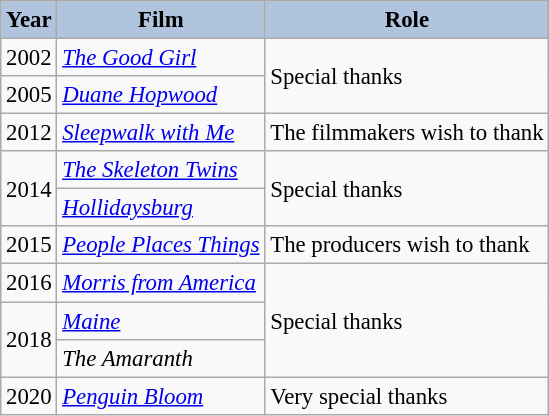<table class="wikitable" style="font-size:95%;">
<tr>
<th style="background:#B0C4DE;">Year</th>
<th style="background:#B0C4DE;">Film</th>
<th style="background:#B0C4DE;">Role</th>
</tr>
<tr>
<td>2002</td>
<td><em><a href='#'>The Good Girl</a></em></td>
<td rowspan=2>Special thanks</td>
</tr>
<tr>
<td>2005</td>
<td><em><a href='#'>Duane Hopwood</a></em></td>
</tr>
<tr>
<td>2012</td>
<td><em><a href='#'>Sleepwalk with Me</a></em></td>
<td>The filmmakers wish to thank</td>
</tr>
<tr>
<td rowspan=2>2014</td>
<td><em><a href='#'>The Skeleton Twins</a></em></td>
<td rowspan=2>Special thanks</td>
</tr>
<tr>
<td><em><a href='#'>Hollidaysburg</a></em></td>
</tr>
<tr>
<td>2015</td>
<td><em><a href='#'>People Places Things</a></em></td>
<td>The producers wish to thank</td>
</tr>
<tr>
<td>2016</td>
<td><em><a href='#'>Morris from America</a></em></td>
<td rowspan=3>Special thanks</td>
</tr>
<tr>
<td rowspan=2>2018</td>
<td><em><a href='#'>Maine</a></em></td>
</tr>
<tr>
<td><em>The Amaranth</em></td>
</tr>
<tr>
<td>2020</td>
<td><em><a href='#'>Penguin Bloom</a></em></td>
<td>Very special thanks</td>
</tr>
</table>
